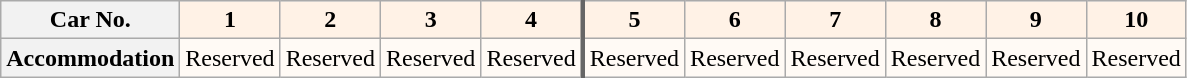<table class="wikitable">
<tr>
<th>Car No.</th>
<th style="background: #FFF2E6">1</th>
<th style="background: #FFF2E6">2</th>
<th style="background: #FFF2E6">3</th>
<th style="background: #FFF2E6">4</th>
<th style="border-left:solid 3px #666; background: #FFF2E6">5</th>
<th style="background: #FFF2E6">6</th>
<th style="background: #FFF2E6">7</th>
<th style="background: #FFF2E6">8</th>
<th style="background: #FFF2E6">9</th>
<th style="background: #FFF2E6">10</th>
</tr>
<tr>
<th>Accommodation</th>
<td style="background: #FFFAF5">Reserved</td>
<td style="background: #FFFAF5">Reserved</td>
<td style="background: #FFFAF5">Reserved</td>
<td style="background: #FFFAF5">Reserved</td>
<td style="border-left:solid 3px #666; background: #FFFAF5">Reserved</td>
<td style="background: #FFFAF5">Reserved</td>
<td style="background: #FFFAF5">Reserved</td>
<td style="background: #FFFAF5">Reserved</td>
<td style="background: #FFFAF5">Reserved</td>
<td style="background: #FFFAF5">Reserved</td>
</tr>
</table>
